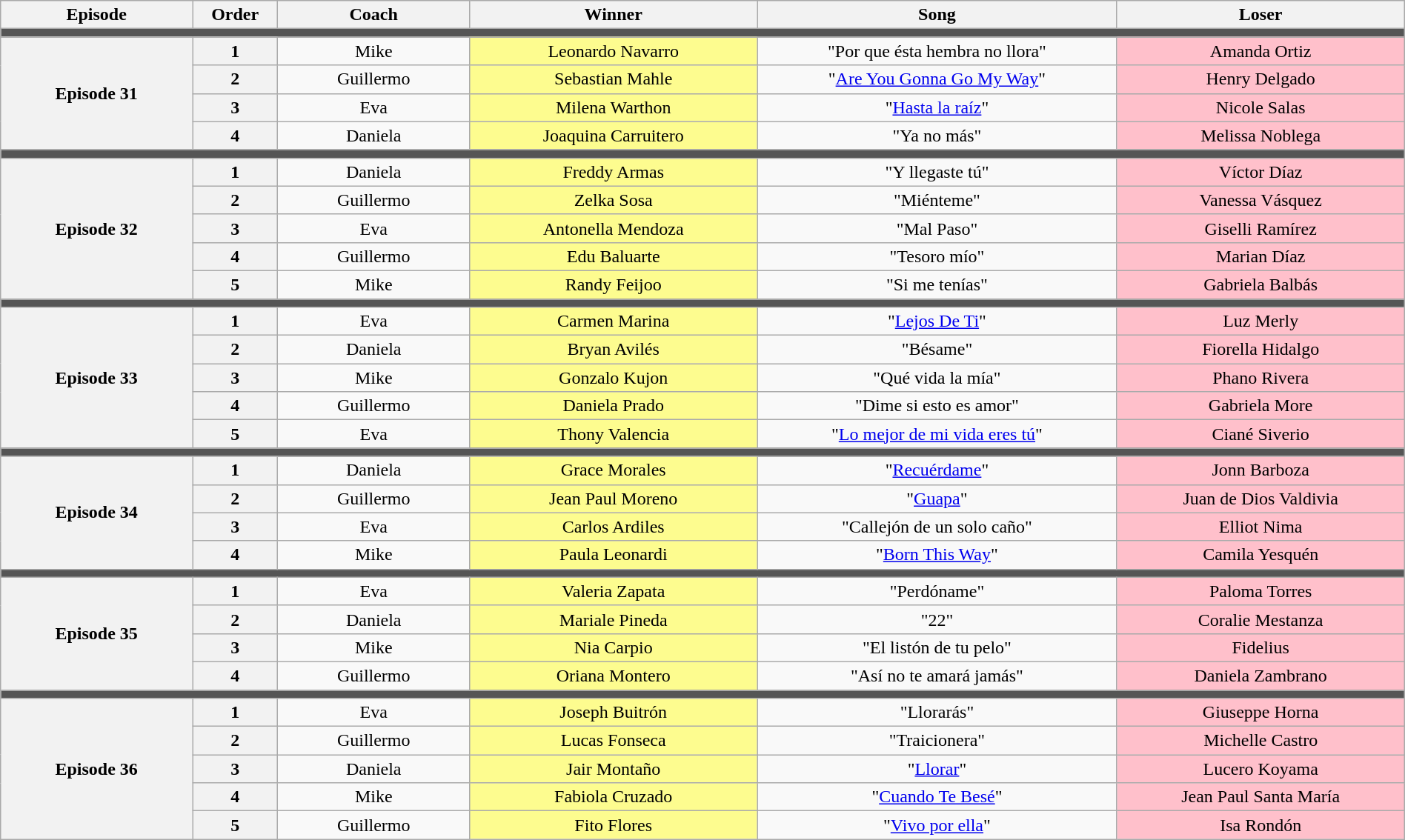<table class="wikitable" style="text-align: center; width:100%">
<tr>
<th width="08%">Episode</th>
<th width="03%">Order</th>
<th width="08%">Coach</th>
<th width="12%">Winner</th>
<th width="15%">Song</th>
<th width="12%">Loser</th>
</tr>
<tr>
<td colspan="10" style="background:#555"></td>
</tr>
<tr>
<th scope="row" rowspan="4">Episode 31<br></th>
<th>1</th>
<td>Mike</td>
<td style="background:#fdfc8f">Leonardo Navarro</td>
<td>"Por que ésta hembra no llora"</td>
<td style="background:pink">Amanda Ortiz</td>
</tr>
<tr>
<th>2</th>
<td>Guillermo</td>
<td style="background:#fdfc8f">Sebastian Mahle</td>
<td>"<a href='#'>Are You Gonna Go My Way</a>"</td>
<td style="background:pink">Henry Delgado</td>
</tr>
<tr>
<th>3</th>
<td>Eva</td>
<td style="background:#fdfc8f">Milena Warthon</td>
<td>"<a href='#'>Hasta la raíz</a>"</td>
<td style="background:pink">Nicole Salas</td>
</tr>
<tr>
<th>4</th>
<td>Daniela</td>
<td style="background:#fdfc8f">Joaquina Carruitero</td>
<td>"Ya no más"</td>
<td style="background:pink">Melissa Noblega</td>
</tr>
<tr>
<td colspan="10" style="background:#555"></td>
</tr>
<tr>
<th scope="row" rowspan="5">Episode 32<br></th>
<th>1</th>
<td>Daniela</td>
<td style="background:#fdfc8f">Freddy Armas</td>
<td>"Y llegaste tú"</td>
<td style="background:pink">Víctor Díaz</td>
</tr>
<tr>
<th>2</th>
<td>Guillermo</td>
<td style="background:#fdfc8f">Zelka Sosa</td>
<td>"Miénteme"</td>
<td style="background:pink">Vanessa Vásquez</td>
</tr>
<tr>
<th>3</th>
<td>Eva</td>
<td style="background:#fdfc8f">Antonella Mendoza</td>
<td>"Mal Paso"</td>
<td style="background:pink">Giselli Ramírez</td>
</tr>
<tr>
<th>4</th>
<td>Guillermo</td>
<td style="background:#fdfc8f">Edu Baluarte</td>
<td>"Tesoro mío"</td>
<td style="background:pink">Marian Díaz</td>
</tr>
<tr>
<th>5</th>
<td>Mike</td>
<td style="background:#fdfc8f">Randy Feijoo</td>
<td>"Si me tenías"</td>
<td style="background:pink">Gabriela Balbás</td>
</tr>
<tr>
<td colspan="6" style="background:#555"></td>
</tr>
<tr>
<th scope="row" rowspan="5">Episode 33<br></th>
<th>1</th>
<td>Eva</td>
<td style="background:#fdfc8f">Carmen Marina</td>
<td>"<a href='#'>Lejos De Ti</a>"</td>
<td style="background:pink">Luz Merly</td>
</tr>
<tr>
<th>2</th>
<td>Daniela</td>
<td style="background:#fdfc8f">Bryan Avilés</td>
<td>"Bésame"</td>
<td style="background:pink">Fiorella Hidalgo</td>
</tr>
<tr>
<th>3</th>
<td>Mike</td>
<td style="background:#fdfc8f">Gonzalo Kujon</td>
<td>"Qué vida la mía"</td>
<td style="background:pink">Phano Rivera</td>
</tr>
<tr>
<th>4</th>
<td>Guillermo</td>
<td style="background:#fdfc8f">Daniela Prado</td>
<td>"Dime si esto es amor"</td>
<td style="background:pink">Gabriela More</td>
</tr>
<tr>
<th>5</th>
<td>Eva</td>
<td style="background:#fdfc8f">Thony Valencia</td>
<td>"<a href='#'>Lo mejor de mi vida eres tú</a>"</td>
<td style="background:pink">Ciané Siverio</td>
</tr>
<tr>
<td colspan="6" style="background:#555"></td>
</tr>
<tr>
<th scope="row" rowspan="4">Episode 34<br></th>
<th>1</th>
<td>Daniela</td>
<td style="background:#fdfc8f">Grace Morales</td>
<td>"<a href='#'>Recuérdame</a>"</td>
<td style="background:pink">Jonn Barboza</td>
</tr>
<tr>
<th>2</th>
<td>Guillermo</td>
<td style="background:#fdfc8f">Jean Paul Moreno</td>
<td>"<a href='#'>Guapa</a>"</td>
<td style="background:pink">Juan de Dios Valdivia</td>
</tr>
<tr>
<th>3</th>
<td>Eva</td>
<td style="background:#fdfc8f">Carlos Ardiles</td>
<td>"Callejón de un solo caño"</td>
<td style="background:pink">Elliot Nima</td>
</tr>
<tr>
<th>4</th>
<td>Mike</td>
<td style="background:#fdfc8f">Paula Leonardi</td>
<td>"<a href='#'>Born This Way</a>"</td>
<td style="background:pink">Camila Yesquén</td>
</tr>
<tr>
<td colspan="6" style="background:#555"></td>
</tr>
<tr>
<th scope="row" rowspan="4">Episode 35<br></th>
<th>1</th>
<td>Eva</td>
<td style="background:#fdfc8f">Valeria Zapata</td>
<td>"Perdóname"</td>
<td style="background:pink">Paloma Torres</td>
</tr>
<tr>
<th>2</th>
<td>Daniela</td>
<td style="background:#fdfc8f">Mariale Pineda</td>
<td>"22"</td>
<td style="background:pink">Coralie Mestanza</td>
</tr>
<tr>
<th>3</th>
<td>Mike</td>
<td style="background:#fdfc8f">Nia Carpio</td>
<td>"El listón de tu pelo"</td>
<td style="background:pink">Fidelius</td>
</tr>
<tr>
<th>4</th>
<td>Guillermo</td>
<td style="background:#fdfc8f">Oriana Montero</td>
<td>"Así no te amará jamás"</td>
<td style="background:pink">Daniela Zambrano</td>
</tr>
<tr>
<td colspan="6" style="background:#555"></td>
</tr>
<tr>
<th scope="row" rowspan="5">Episode 36<br></th>
<th>1</th>
<td>Eva</td>
<td style="background:#fdfc8f">Joseph Buitrón</td>
<td>"Llorarás"</td>
<td style="background:pink">Giuseppe Horna</td>
</tr>
<tr>
<th>2</th>
<td>Guillermo</td>
<td style="background:#fdfc8f">Lucas Fonseca</td>
<td>"Traicionera"</td>
<td style="background:pink">Michelle Castro</td>
</tr>
<tr>
<th>3</th>
<td>Daniela</td>
<td style="background:#fdfc8f">Jair Montaño</td>
<td>"<a href='#'>Llorar</a>"</td>
<td style="background:pink">Lucero Koyama</td>
</tr>
<tr>
<th>4</th>
<td>Mike</td>
<td style="background:#fdfc8f">Fabiola Cruzado</td>
<td>"<a href='#'>Cuando Te Besé</a>"</td>
<td style="background:pink">Jean Paul Santa María</td>
</tr>
<tr>
<th>5</th>
<td>Guillermo</td>
<td style="background:#fdfc8f">Fito Flores</td>
<td>"<a href='#'>Vivo por ella</a>"</td>
<td style="background:pink">Isa Rondón</td>
</tr>
</table>
